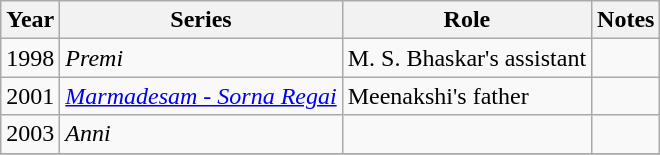<table class="wikitable sortable">
<tr>
<th>Year</th>
<th>Series</th>
<th>Role</th>
<th>Notes</th>
</tr>
<tr>
<td>1998</td>
<td><em>Premi</em></td>
<td>M. S. Bhaskar's assistant</td>
<td></td>
</tr>
<tr>
<td>2001</td>
<td><em><a href='#'>Marmadesam - Sorna Regai</a></em></td>
<td>Meenakshi's father</td>
<td></td>
</tr>
<tr>
<td>2003</td>
<td><em>Anni</em></td>
<td></td>
<td></td>
</tr>
<tr>
</tr>
</table>
